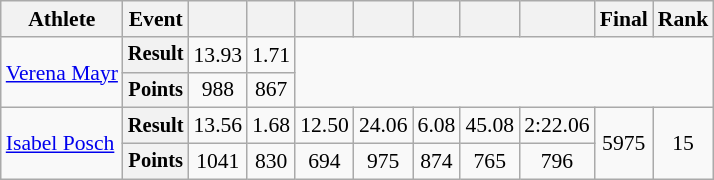<table class=wikitable style=font-size:90%>
<tr>
<th>Athlete</th>
<th>Event</th>
<th></th>
<th></th>
<th></th>
<th></th>
<th></th>
<th></th>
<th></th>
<th>Final</th>
<th>Rank</th>
</tr>
<tr align=center>
<td rowspan=2 align=left><a href='#'>Verena Mayr</a></td>
<th style=font-size:95%>Result</th>
<td>13.93</td>
<td>1.71</td>
<td colspan=7 rowspan=2></td>
</tr>
<tr align=center>
<th style=font-size:95%>Points</th>
<td>988</td>
<td>867</td>
</tr>
<tr align=center>
<td rowspan=2 align=left><a href='#'>Isabel Posch</a></td>
<th style=font-size:95%>Result</th>
<td>13.56 </td>
<td>1.68 </td>
<td>12.50</td>
<td>24.06 </td>
<td>6.08</td>
<td>45.08 </td>
<td>2:22.06 </td>
<td rowspan=2>5975 </td>
<td rowspan=2>15</td>
</tr>
<tr align=center>
<th style=font-size:95%>Points</th>
<td>1041</td>
<td>830</td>
<td>694</td>
<td>975</td>
<td>874</td>
<td>765</td>
<td>796</td>
</tr>
</table>
